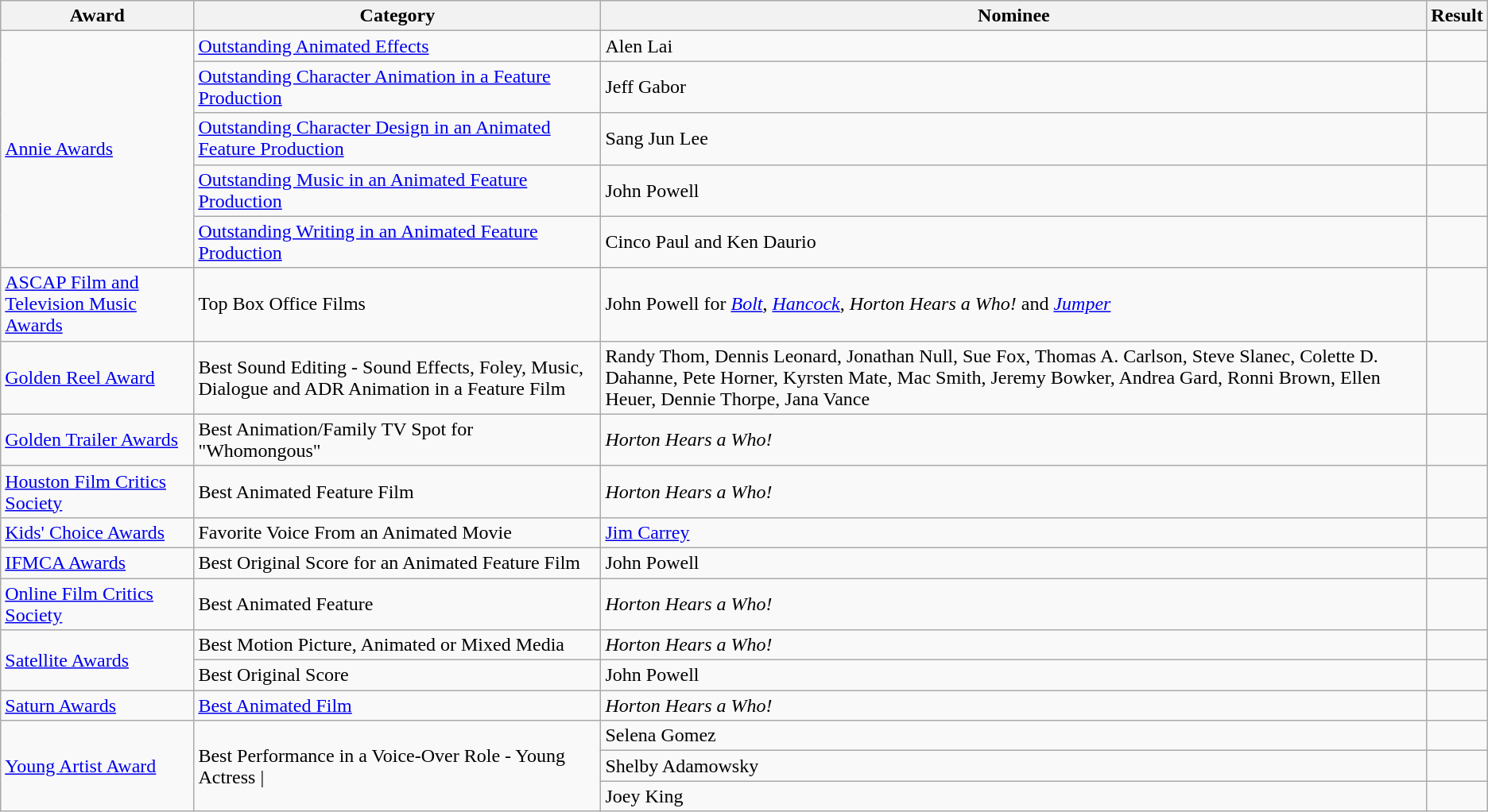<table class="wikitable sortable">
<tr>
<th>Award</th>
<th>Category</th>
<th>Nominee</th>
<th>Result</th>
</tr>
<tr>
<td rowspan=5><a href='#'>Annie Awards</a></td>
<td><a href='#'>Outstanding Animated Effects</a></td>
<td>Alen Lai</td>
<td></td>
</tr>
<tr>
<td><a href='#'>Outstanding Character Animation in a Feature Production</a></td>
<td>Jeff Gabor</td>
<td></td>
</tr>
<tr>
<td><a href='#'>Outstanding Character Design in an Animated Feature Production</a></td>
<td>Sang Jun Lee</td>
<td></td>
</tr>
<tr>
<td><a href='#'>Outstanding Music in an Animated Feature Production</a></td>
<td>John Powell</td>
<td></td>
</tr>
<tr>
<td><a href='#'>Outstanding Writing in an Animated Feature Production</a></td>
<td>Cinco Paul and Ken Daurio</td>
<td></td>
</tr>
<tr>
<td><a href='#'>ASCAP Film and Television Music Awards</a></td>
<td>Top Box Office Films</td>
<td>John Powell for <em><a href='#'>Bolt</a></em>, <em><a href='#'>Hancock</a></em>, <em>Horton Hears a Who!</em> and <em><a href='#'>Jumper</a></em></td>
<td></td>
</tr>
<tr>
<td><a href='#'>Golden Reel Award</a></td>
<td>Best Sound Editing - Sound Effects, Foley, Music, Dialogue and ADR Animation in a Feature Film</td>
<td>Randy Thom, Dennis Leonard, Jonathan Null, Sue Fox, Thomas A. Carlson, Steve Slanec, Colette D. Dahanne, Pete Horner, Kyrsten Mate, Mac Smith, Jeremy Bowker, Andrea Gard, Ronni Brown, Ellen Heuer, Dennie Thorpe, Jana Vance</td>
<td></td>
</tr>
<tr>
<td><a href='#'>Golden Trailer Awards</a></td>
<td>Best Animation/Family TV Spot for "Whomongous"</td>
<td><em>Horton Hears a Who!</em></td>
<td></td>
</tr>
<tr>
<td><a href='#'>Houston Film Critics Society</a></td>
<td>Best Animated Feature Film</td>
<td><em>Horton Hears a Who!</em></td>
<td></td>
</tr>
<tr>
<td><a href='#'>Kids' Choice Awards</a></td>
<td>Favorite Voice From an Animated Movie</td>
<td><a href='#'>Jim Carrey</a></td>
<td></td>
</tr>
<tr>
<td><a href='#'>IFMCA Awards</a></td>
<td>Best Original Score for an Animated Feature Film</td>
<td>John Powell</td>
<td></td>
</tr>
<tr>
<td><a href='#'>Online Film Critics Society</a></td>
<td>Best Animated Feature</td>
<td><em>Horton Hears a Who!</em></td>
<td></td>
</tr>
<tr>
<td rowspan=2><a href='#'>Satellite Awards</a></td>
<td>Best Motion Picture, Animated or Mixed Media</td>
<td><em>Horton Hears a Who!</em></td>
<td></td>
</tr>
<tr>
<td>Best Original Score</td>
<td>John Powell</td>
<td></td>
</tr>
<tr>
<td><a href='#'>Saturn Awards</a></td>
<td><a href='#'>Best Animated Film</a></td>
<td><em>Horton Hears a Who!</em></td>
<td></td>
</tr>
<tr>
<td rowspan=3><a href='#'>Young Artist Award</a></td>
<td rowspan=3>Best Performance in a Voice-Over Role - Young Actress |</td>
<td>Selena Gomez</td>
<td></td>
</tr>
<tr>
<td>Shelby Adamowsky</td>
<td></td>
</tr>
<tr>
<td>Joey King</td>
<td></td>
</tr>
</table>
